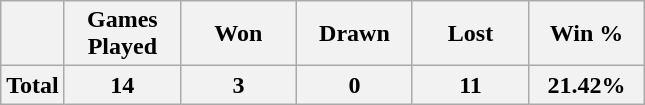<table class="wikitable" style="text-align: center;">
<tr>
<th></th>
<th width="70">Games Played</th>
<th width="70">Won</th>
<th width="70">Drawn</th>
<th width="70">Lost</th>
<th width="70">Win %</th>
</tr>
<tr class="sortbottom">
<th>Total</th>
<th>14</th>
<th>3</th>
<th>0</th>
<th>11</th>
<th>21.42%</th>
</tr>
</table>
